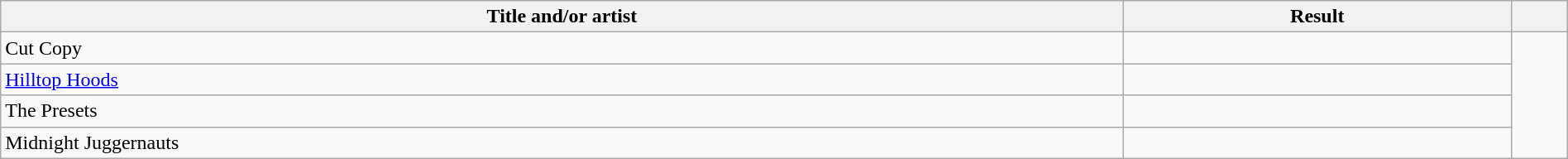<table class="wikitable" width="100%">
<tr>
<th scope="col">Title and/or artist</th>
<th scope="col">Result</th>
<th scope="col"></th>
</tr>
<tr>
<td>Cut Copy</td>
<td></td>
<td rowspan="4"></td>
</tr>
<tr>
<td><a href='#'>Hilltop Hoods</a></td>
<td></td>
</tr>
<tr>
<td>The Presets</td>
<td></td>
</tr>
<tr>
<td>Midnight Juggernauts</td>
<td></td>
</tr>
</table>
